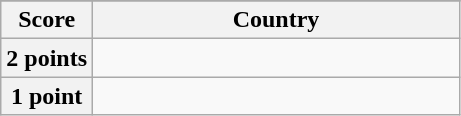<table class="wikitable">
<tr>
</tr>
<tr>
<th scope="col" width=20%>Score</th>
<th scope="col">Country</th>
</tr>
<tr>
<th scope="row">2 points</th>
<td></td>
</tr>
<tr>
<th scope="row">1 point</th>
<td></td>
</tr>
</table>
